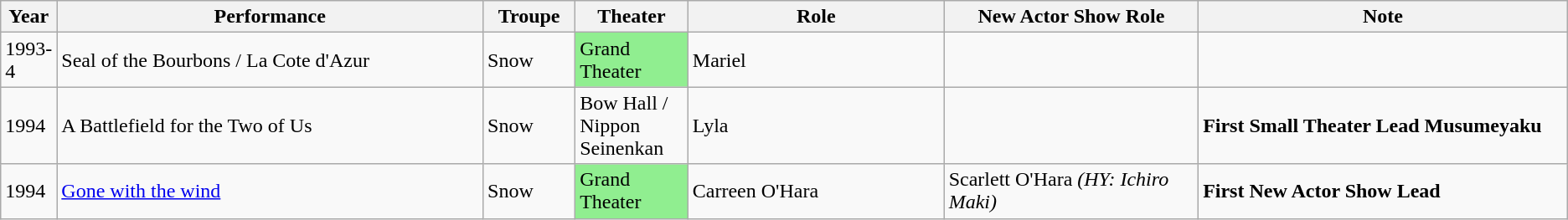<table class="wikitable">
<tr>
<th !style=width:20em>Year</th>
<th style=width:250em>Performance</th>
<th style=width:20em>Troupe</th>
<th style=width:20em>Theater</th>
<th style=width:150em>Role</th>
<th style=width:150em>New Actor Show Role</th>
<th style=width:200em>Note</th>
</tr>
<tr>
<td>1993-4</td>
<td>Seal of the Bourbons / La Cote d'Azur</td>
<td>Snow</td>
<td style="background-color: lightgreen">Grand Theater</td>
<td>Mariel</td>
<td></td>
<td></td>
</tr>
<tr>
<td>1994</td>
<td>A Battlefield for the Two of Us</td>
<td>Snow</td>
<td>Bow Hall / Nippon Seinenkan</td>
<td>Lyla</td>
<td></td>
<td><strong>First Small Theater Lead Musumeyaku</strong></td>
</tr>
<tr>
<td>1994</td>
<td><a href='#'>Gone with the wind</a></td>
<td>Snow</td>
<td style="background-color:lightgreen">Grand Theater</td>
<td>Carreen O'Hara</td>
<td>Scarlett O'Hara <em> (HY: Ichiro Maki) </em></td>
<td><strong>First New Actor Show Lead</strong></td>
</tr>
</table>
